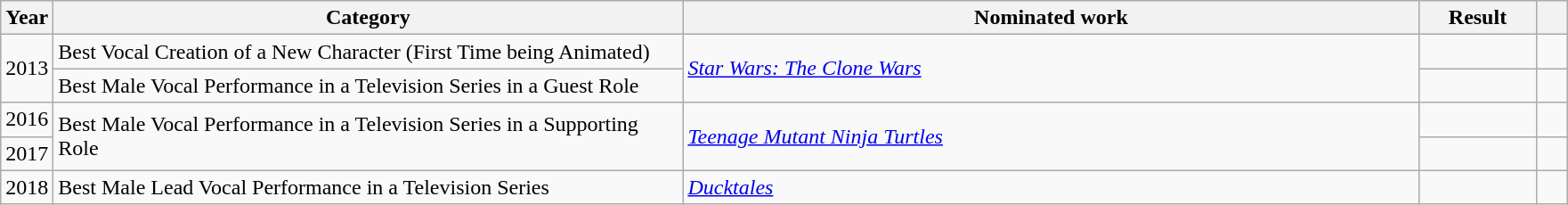<table class=wikitable>
<tr>
<th scope="col" style="width:1em;">Year</th>
<th scope="col" style="width:29em;">Category</th>
<th scope="col" style="width:34em;">Nominated work</th>
<th scope="col" style="width:5em;">Result</th>
<th scope="col" style="width:1em;"></th>
</tr>
<tr>
<td rowspan="2">2013</td>
<td>Best Vocal Creation of a New Character (First Time being Animated)</td>
<td rowspan="2"><a href='#'><em>Star Wars: The Clone Wars</em></a></td>
<td></td>
<td></td>
</tr>
<tr>
<td>Best Male Vocal Performance in a Television Series in a Guest Role</td>
<td></td>
<td></td>
</tr>
<tr>
<td>2016</td>
<td rowspan="2">Best Male Vocal Performance in a Television Series in a Supporting Role</td>
<td rowspan="2"><em><a href='#'>Teenage Mutant Ninja Turtles</a></em></td>
<td></td>
<td></td>
</tr>
<tr>
<td>2017</td>
<td></td>
<td></td>
</tr>
<tr>
<td>2018</td>
<td>Best Male Lead Vocal Performance in a Television Series</td>
<td><em><a href='#'>Ducktales</a></em></td>
<td></td>
<td></td>
</tr>
</table>
